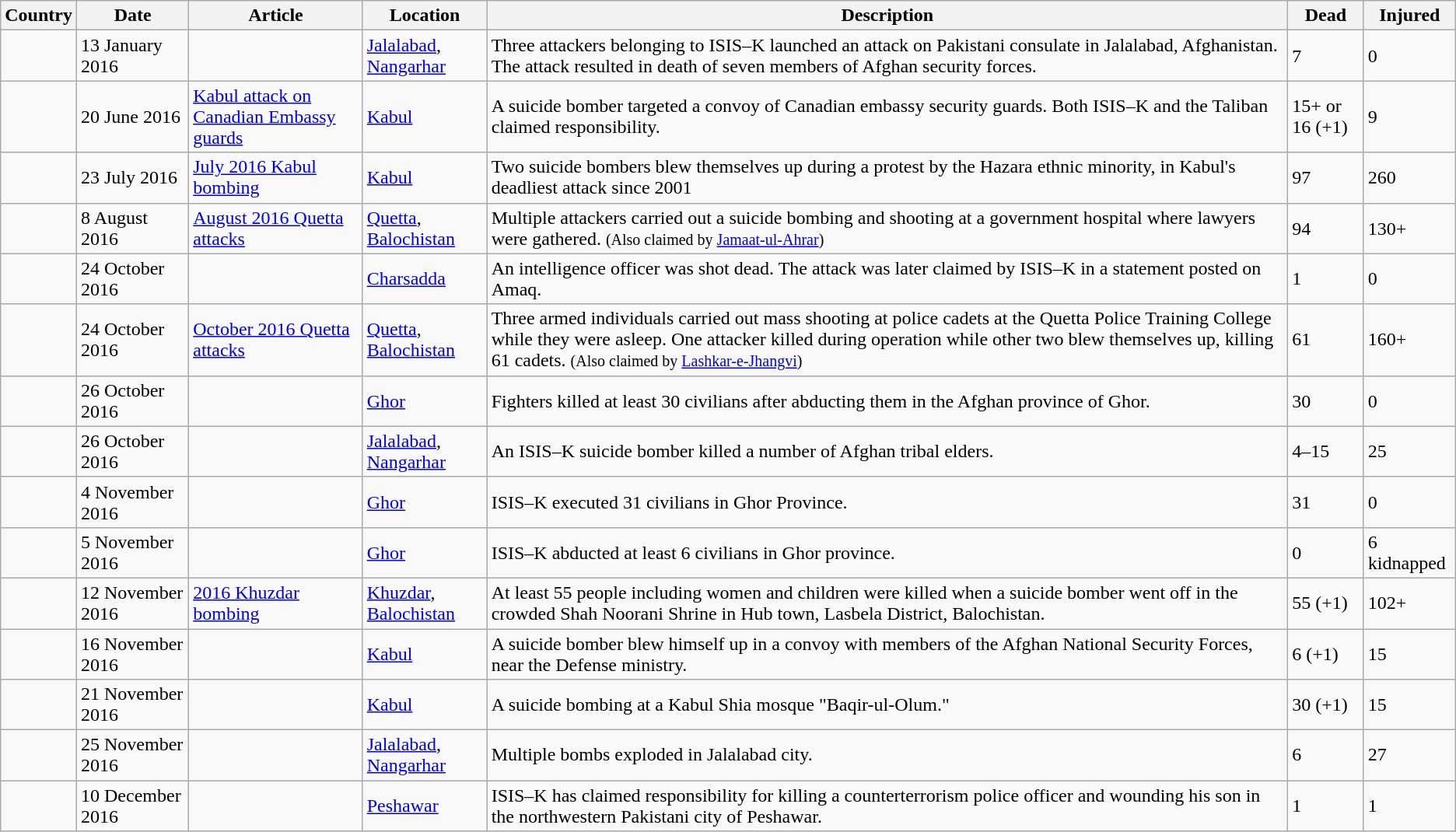<table class="wikitable sortable mw-collapsible">
<tr>
<th>Country</th>
<th>Date</th>
<th>Article</th>
<th>Location</th>
<th class="unsortable">Description</th>
<th data-sort-type="number">Dead</th>
<th data-sort-type="number">Injured</th>
</tr>
<tr>
<td></td>
<td>13 January 2016</td>
<td></td>
<td><a href='#'>Jalalabad</a>, <a href='#'>Nangarhar</a></td>
<td>Three attackers belonging to ISIS–K launched an attack on Pakistani consulate in Jalalabad, Afghanistan. The attack resulted in death of seven members of Afghan security forces.</td>
<td>7</td>
<td>0</td>
</tr>
<tr>
<td></td>
<td>20 June 2016</td>
<td><a href='#'>Kabul attack on Canadian Embassy guards</a></td>
<td><a href='#'>Kabul</a></td>
<td>A suicide bomber targeted a convoy of Canadian embassy security guards. Both ISIS–K and the Taliban claimed responsibility.</td>
<td>15+ or 16 (+1)</td>
<td>9</td>
</tr>
<tr>
<td></td>
<td>23 July 2016</td>
<td><a href='#'>July 2016 Kabul bombing</a></td>
<td><a href='#'>Kabul</a></td>
<td>Two suicide bombers blew themselves up during a protest by the Hazara ethnic minority, in Kabul's deadliest attack since 2001</td>
<td>97</td>
<td>260</td>
</tr>
<tr>
<td></td>
<td>8 August 2016</td>
<td><a href='#'>August 2016 Quetta attacks</a></td>
<td><a href='#'>Quetta</a>, <a href='#'>Balochistan</a></td>
<td>Multiple attackers carried out a suicide bombing and shooting at a government hospital where lawyers were gathered. <small>(Also claimed by <a href='#'>Jamaat-ul-Ahrar</a>)</small></td>
<td>94</td>
<td>130+</td>
</tr>
<tr>
<td></td>
<td>24 October 2016</td>
<td></td>
<td><a href='#'>Charsadda</a></td>
<td>An intelligence officer was shot dead. The attack was later claimed by ISIS–K in a statement posted on Amaq.</td>
<td>1</td>
<td>0</td>
</tr>
<tr>
<td></td>
<td>24 October 2016</td>
<td><a href='#'>October 2016 Quetta attacks</a></td>
<td><a href='#'>Quetta</a>, <a href='#'>Balochistan</a></td>
<td>Three armed individuals carried out mass shooting at police cadets at the Quetta Police Training College while they were asleep. One attacker killed during operation while other two blew themselves up, killing 61 cadets. <small>(Also claimed by <a href='#'>Lashkar-e-Jhangvi</a>)</small></td>
<td>61</td>
<td>160+</td>
</tr>
<tr>
<td></td>
<td>26 October 2016</td>
<td></td>
<td><a href='#'>Ghor</a></td>
<td>Fighters killed at least 30 civilians after abducting them in the Afghan province of Ghor.</td>
<td>30</td>
<td>0</td>
</tr>
<tr>
<td></td>
<td>26 October 2016</td>
<td></td>
<td><a href='#'>Jalalabad</a>, <a href='#'>Nangarhar</a></td>
<td>An ISIS–K suicide bomber killed a number of Afghan tribal elders.</td>
<td>4–15</td>
<td>25</td>
</tr>
<tr>
<td></td>
<td>4 November 2016</td>
<td></td>
<td><a href='#'>Ghor</a></td>
<td>ISIS–K executed 31 civilians in Ghor Province.</td>
<td>31</td>
<td>0</td>
</tr>
<tr>
<td></td>
<td>5 November 2016</td>
<td></td>
<td><a href='#'>Ghor</a></td>
<td>ISIS–K abducted at least 6 civilians in Ghor province.</td>
<td>0</td>
<td>6 kidnapped</td>
</tr>
<tr>
<td></td>
<td>12 November 2016</td>
<td><a href='#'>2016 Khuzdar bombing</a></td>
<td><a href='#'>Khuzdar</a>, <a href='#'>Balochistan</a></td>
<td>At least 55 people including women and children were killed when a suicide bomber went off in the crowded Shah Noorani Shrine in Hub town, Lasbela District, Balochistan.</td>
<td>55 (+1)</td>
<td>102+</td>
</tr>
<tr>
<td></td>
<td>16 November 2016</td>
<td></td>
<td><a href='#'>Kabul</a></td>
<td>A suicide bomber blew himself up in a convoy with members of the Afghan National Security Forces, near the Defense ministry.</td>
<td>6 (+1)</td>
<td>15</td>
</tr>
<tr>
<td></td>
<td>21 November 2016</td>
<td></td>
<td><a href='#'>Kabul</a></td>
<td>A suicide bombing at a Kabul Shia mosque "Baqir-ul-Olum."</td>
<td>30 (+1)</td>
<td>15</td>
</tr>
<tr>
<td></td>
<td>25 November 2016</td>
<td></td>
<td><a href='#'>Jalalabad</a>, <a href='#'>Nangarhar</a></td>
<td>Multiple bombs exploded in Jalalabad city.</td>
<td>6</td>
<td>27</td>
</tr>
<tr>
<td></td>
<td>10 December 2016</td>
<td></td>
<td><a href='#'>Peshawar</a></td>
<td>ISIS–K has claimed responsibility for killing a counterterrorism police officer and wounding his son in the northwestern Pakistani city of Peshawar.</td>
<td>1</td>
<td>1</td>
</tr>
</table>
